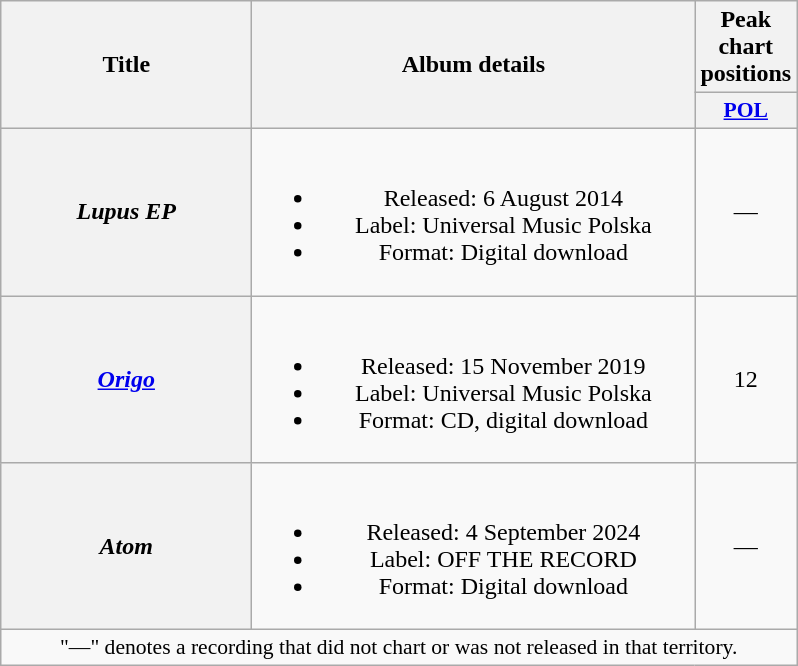<table class="wikitable plainrowheaders" style="text-align:center;">
<tr>
<th rowspan="2" scope="col" style="width:10em;">Title</th>
<th rowspan="2" scope="col" style="width:18em;">Album details</th>
<th colspan="1" scope="col">Peak chart positions</th>
</tr>
<tr>
<th scope="col" style="width:3em;font-size:90%;"><a href='#'>POL</a><br></th>
</tr>
<tr>
<th scope="row"><em>Lupus EP</em></th>
<td><br><ul><li>Released: 6 August 2014</li><li>Label: Universal Music Polska</li><li>Format: Digital download</li></ul></td>
<td>—</td>
</tr>
<tr>
<th scope="row"><em><a href='#'>Origo</a></em></th>
<td><br><ul><li>Released: 15 November 2019</li><li>Label: Universal Music Polska</li><li>Format: CD, digital download</li></ul></td>
<td>12</td>
</tr>
<tr>
<th scope="row"><em>Atom</em></th>
<td><br><ul><li>Released: 4 September 2024</li><li>Label: OFF THE RECORD</li><li>Format: Digital download</li></ul></td>
<td>—</td>
</tr>
<tr>
<td colspan="3" style="font-size:90%">"—" denotes a recording that did not chart or was not released in that territory.</td>
</tr>
</table>
